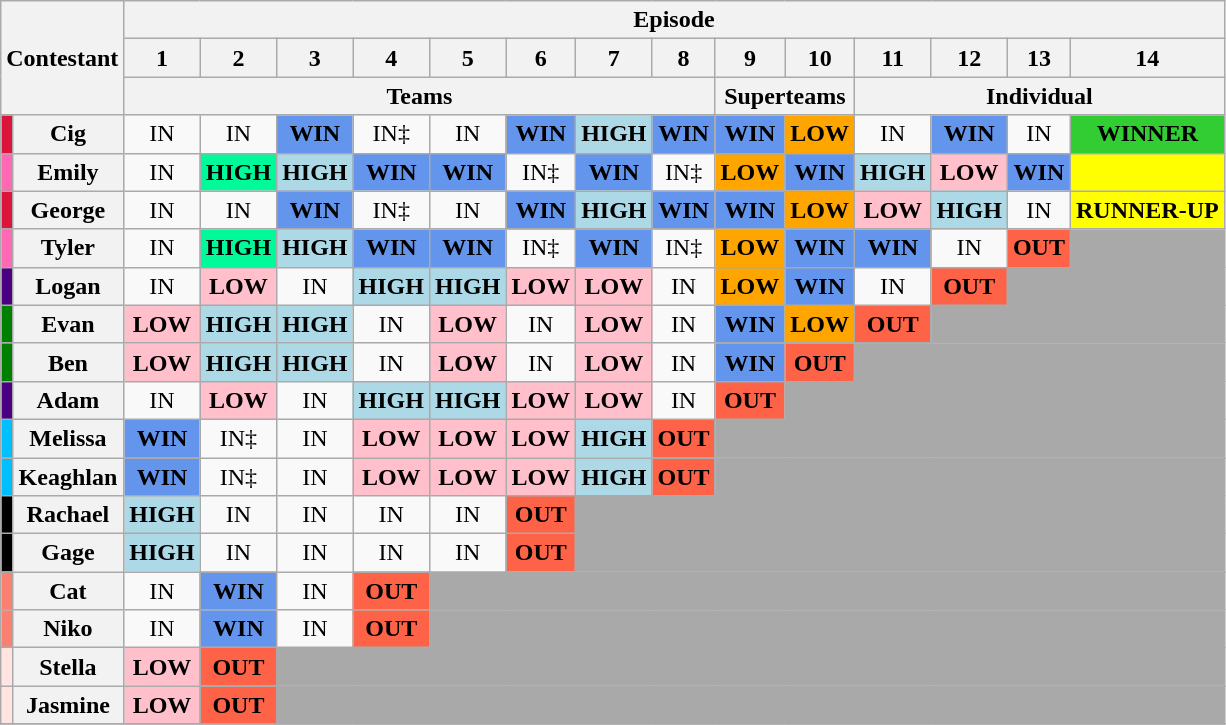<table class="wikitable" style="text-align:center;font-size:100%">
<tr>
<th rowspan=3 colspan=2>Contestant</th>
<th colspan=16>Episode</th>
</tr>
<tr>
<th>1</th>
<th>2</th>
<th>3</th>
<th>4</th>
<th>5</th>
<th>6</th>
<th>7</th>
<th>8</th>
<th>9</th>
<th>10</th>
<th>11</th>
<th>12</th>
<th>13</th>
<th>14</th>
</tr>
<tr>
<th colspan=8>Teams</th>
<th colspan=2>Superteams</th>
<th colspan=4>Individual</th>
</tr>
<tr>
<td style="background:crimson"></td>
<th>Cig</th>
<td>IN</td>
<td>IN</td>
<td style="background:cornflowerblue;"><strong>WIN</strong></td>
<td>IN‡</td>
<td>IN</td>
<td style="background:cornflowerblue;"><strong>WIN</strong></td>
<td style="background:lightblue;"><strong>HIGH</strong></td>
<td style="background:cornflowerblue;"><strong>WIN</strong></td>
<td style="background:cornflowerblue;"><strong>WIN</strong></td>
<td style="background:orange;"><strong>LOW</strong></td>
<td>IN</td>
<td style="background:cornflowerblue;"><strong>WIN</strong></td>
<td>IN</td>
<td style="background:limegreen;"><strong>WINNER</strong></td>
</tr>
<tr>
<td style="background:hotpink"></td>
<th>Emily</th>
<td>IN</td>
<td style="background:mediumspringgreen;"><strong>HIGH</strong></td>
<td style="background:lightblue;"><strong>HIGH</strong></td>
<td style="background:cornflowerblue;"><strong>WIN</strong></td>
<td style="background:cornflowerblue;"><strong>WIN</strong></td>
<td>IN‡</td>
<td style="background:cornflowerblue;"><strong>WIN</strong></td>
<td>IN‡</td>
<td style="background:orange;"><strong>LOW</strong></td>
<td style="background:cornflowerblue;"><strong>WIN</strong></td>
<td style="background:lightblue;"><strong>HIGH</strong></td>
<td style="background:pink;"><strong>LOW</strong></td>
<td style="background:cornflowerblue;"><strong>WIN</strong></td>
<td style="background:yellow;"></td>
</tr>
<tr>
<td style="background:crimson"></td>
<th>George</th>
<td>IN</td>
<td>IN</td>
<td style="background:cornflowerblue;"><strong>WIN</strong></td>
<td>IN‡</td>
<td>IN</td>
<td style="background:cornflowerblue;"><strong>WIN</strong></td>
<td style="background:lightblue;"><strong>HIGH</strong></td>
<td style="background:cornflowerblue;"><strong>WIN</strong></td>
<td style="background:cornflowerblue;"><strong>WIN</strong></td>
<td style="background:orange;"><strong>LOW</strong></td>
<td style="background:pink;"><strong>LOW</strong></td>
<td style="background:lightblue;"><strong>HIGH</strong></td>
<td>IN</td>
<td style="background:yellow;"><strong>RUNNER-UP</strong></td>
</tr>
<tr>
<td style="background:hotpink"></td>
<th>Tyler</th>
<td>IN</td>
<td style="background:mediumspringgreen;"><strong>HIGH</strong></td>
<td style="background:lightblue;"><strong>HIGH</strong></td>
<td style="background:cornflowerblue;"><strong>WIN</strong></td>
<td style="background:cornflowerblue;"><strong>WIN</strong></td>
<td>IN‡</td>
<td style="background:cornflowerblue;"><strong>WIN</strong></td>
<td>IN‡</td>
<td style="background:orange;"><strong>LOW</strong></td>
<td style="background:cornflowerblue;"><strong>WIN</strong></td>
<td style="background:cornflowerblue;"><strong>WIN</strong></td>
<td>IN</td>
<td style="background:tomato;"><strong>OUT</strong></td>
<td colspan="2" style="background:darkgrey;"></td>
</tr>
<tr>
<td style="background:indigo"></td>
<th>Logan</th>
<td>IN</td>
<td style="background:pink;"><strong>LOW</strong></td>
<td>IN</td>
<td style="background:lightblue;"><strong>HIGH</strong></td>
<td style="background:lightblue;"><strong>HIGH</strong></td>
<td style="background:pink;"><strong>LOW</strong></td>
<td style="background:pink;"><strong>LOW</strong></td>
<td>IN</td>
<td style="background:orange;"><strong>LOW</strong></td>
<td style="background:cornflowerblue;"><strong>WIN</strong></td>
<td>IN</td>
<td style="background:tomato;"><strong>OUT</strong></td>
<td colspan="2" style="background:darkgrey;"></td>
</tr>
<tr>
<td style="background:green"></td>
<th>Evan</th>
<td style="background:pink;"><strong>LOW</strong></td>
<td style="background:lightblue;"><strong>HIGH</strong></td>
<td style="background:lightblue;"><strong>HIGH</strong></td>
<td>IN</td>
<td style="background:pink;"><strong>LOW</strong></td>
<td>IN</td>
<td style="background:pink;"><strong>LOW</strong></td>
<td>IN</td>
<td style="background:cornflowerblue;"><strong>WIN</strong></td>
<td style="background:orange;"><strong>LOW</strong></td>
<td style="background:tomato;"><strong>OUT</strong></td>
<td colspan="3" style="background:darkgrey;"></td>
</tr>
<tr>
<td style="background:green"></td>
<th>Ben</th>
<td style="background:pink;"><strong>LOW</strong></td>
<td style="background:lightblue;"><strong>HIGH</strong></td>
<td style="background:lightblue;"><strong>HIGH</strong></td>
<td>IN</td>
<td style="background:pink;"><strong>LOW</strong></td>
<td>IN</td>
<td style="background:pink;"><strong>LOW</strong></td>
<td>IN</td>
<td style="background:cornflowerblue;"><strong>WIN</strong></td>
<td style="background:tomato;"><strong>OUT</strong></td>
<td colspan="4" style="background:darkgrey;"></td>
</tr>
<tr>
<td style="background:indigo"></td>
<th>Adam</th>
<td>IN</td>
<td style="background:pink;"><strong>LOW</strong></td>
<td>IN</td>
<td style="background:lightblue;"><strong>HIGH</strong></td>
<td style="background:lightblue;"><strong>HIGH</strong></td>
<td style="background:pink;"><strong>LOW</strong></td>
<td style="background:pink;"><strong>LOW</strong></td>
<td>IN</td>
<td style="background:tomato;"><strong>OUT</strong></td>
<td colspan="5" style="background:darkgrey;"></td>
</tr>
<tr>
<td style="background:deepskyblue"></td>
<th>Melissa</th>
<td style="background:cornflowerblue;"><strong>WIN</strong></td>
<td>IN‡</td>
<td>IN</td>
<td style="background:pink;"><strong>LOW</strong></td>
<td style="background:pink;"><strong>LOW</strong></td>
<td style="background:pink;"><strong>LOW</strong></td>
<td style="background:lightblue;"><strong>HIGH</strong></td>
<td style="background:tomato;"><strong>OUT</strong></td>
<td colspan="6" style="background:darkgrey;"></td>
</tr>
<tr>
<td style="background:deepskyblue"></td>
<th>Keaghlan</th>
<td style="background:cornflowerblue;"><strong>WIN</strong></td>
<td>IN‡</td>
<td>IN</td>
<td style="background:pink;"><strong>LOW</strong></td>
<td style="background:pink;"><strong>LOW</strong></td>
<td style="background:pink;"><strong>LOW</strong></td>
<td style="background:lightblue;"><strong>HIGH</strong></td>
<td style="background:tomato;"><strong>OUT</strong></td>
<td colspan="6" style="background:darkgrey;"></td>
</tr>
<tr>
<td style="background:black"></td>
<th>Rachael</th>
<td style="background:lightblue;"><strong>HIGH</strong></td>
<td>IN</td>
<td>IN</td>
<td>IN</td>
<td>IN</td>
<td style="background:tomato;"><strong>OUT</strong></td>
<td colspan="8" style="background:darkgrey;"></td>
</tr>
<tr>
<td style="background:black"></td>
<th>Gage</th>
<td style="background:lightblue;"><strong>HIGH</strong></td>
<td>IN</td>
<td>IN</td>
<td>IN</td>
<td>IN</td>
<td style="background:tomato;"><strong>OUT</strong></td>
<td colspan="8" style="background:darkgrey;"></td>
</tr>
<tr>
<td style="background:salmon"></td>
<th>Cat</th>
<td>IN</td>
<td style="background:cornflowerblue;"><strong>WIN</strong></td>
<td>IN</td>
<td style="background:tomato;"><strong>OUT</strong></td>
<td colspan="10" style="background:darkgrey;"></td>
</tr>
<tr>
<td style="background:salmon"></td>
<th>Niko</th>
<td>IN</td>
<td style="background:cornflowerblue;"><strong>WIN</strong></td>
<td>IN</td>
<td style="background:tomato;"><strong>OUT</strong></td>
<td colspan="10" style="background:darkgrey;"></td>
</tr>
<tr>
<td style="background:mistyrose"></td>
<th>Stella</th>
<td style="background:pink;"><strong>LOW</strong></td>
<td style="background:tomato;"><strong>OUT</strong></td>
<td colspan="12" style="background:darkgrey;"></td>
</tr>
<tr>
<td style="background:mistyrose"></td>
<th>Jasmine</th>
<td style="background:pink;"><strong>LOW</strong></td>
<td style="background:tomato;"><strong>OUT</strong></td>
<td colspan="12" style="background:darkgrey;"></td>
</tr>
<tr>
</tr>
</table>
